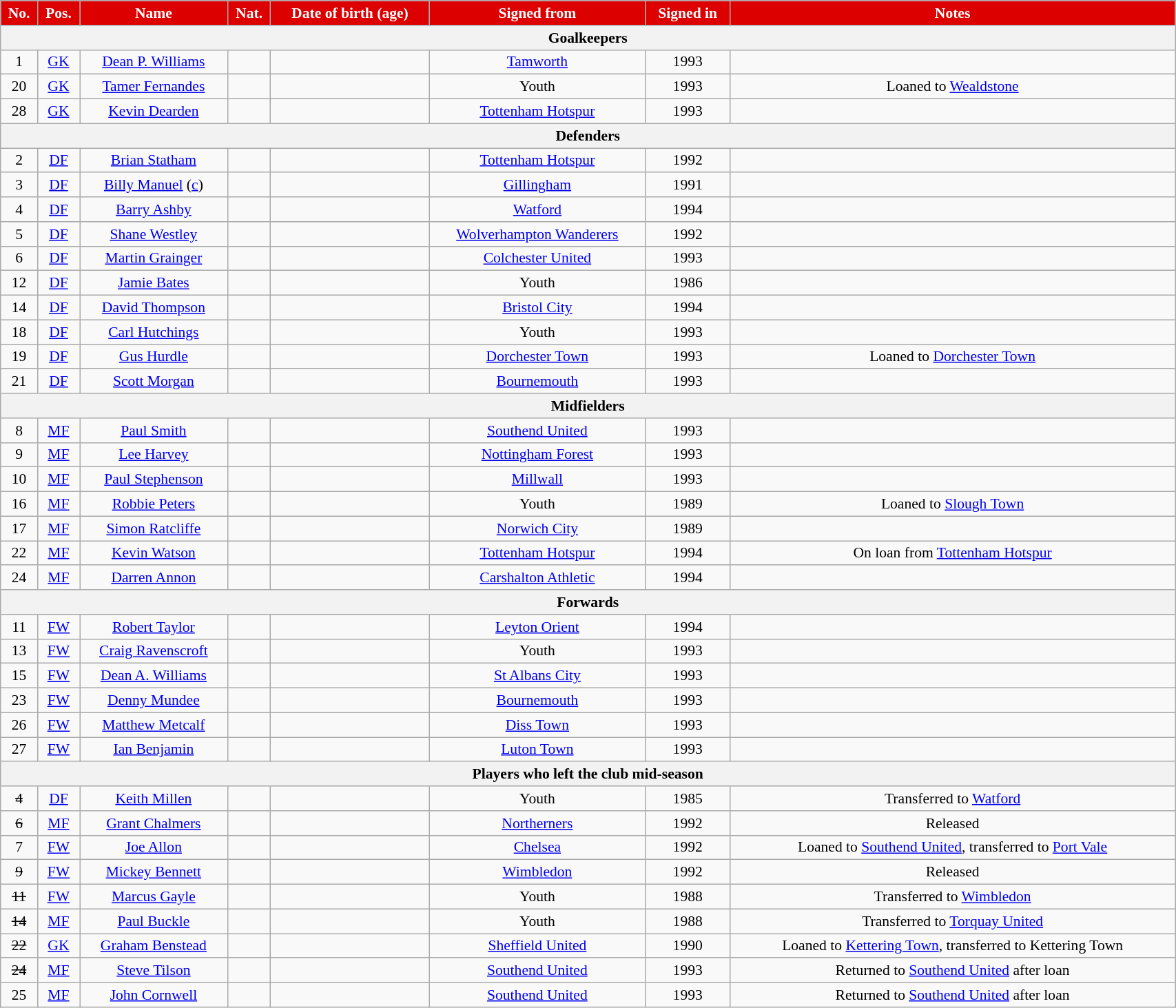<table class="wikitable"  style="text-align:center; font-size:90%; width:90%;">
<tr>
<th style="background:#d00; color:white;">No.</th>
<th style="background:#d00; color:white;">Pos.</th>
<th style="background:#d00; color:white;">Name</th>
<th style="background:#d00; color:white;">Nat.</th>
<th style="background:#d00; color:white;">Date of birth (age)</th>
<th style="background:#d00; color:white;">Signed from</th>
<th style="background:#d00; color:white;">Signed in</th>
<th style="background:#d00; color:white;">Notes</th>
</tr>
<tr>
<th colspan="8">Goalkeepers</th>
</tr>
<tr>
<td>1</td>
<td><a href='#'>GK</a></td>
<td><a href='#'>Dean P. Williams</a></td>
<td></td>
<td></td>
<td><a href='#'>Tamworth</a></td>
<td>1993</td>
<td></td>
</tr>
<tr>
<td>20</td>
<td><a href='#'>GK</a></td>
<td><a href='#'>Tamer Fernandes</a></td>
<td></td>
<td></td>
<td>Youth</td>
<td>1993</td>
<td>Loaned to <a href='#'>Wealdstone</a></td>
</tr>
<tr>
<td>28</td>
<td><a href='#'>GK</a></td>
<td><a href='#'>Kevin Dearden</a></td>
<td></td>
<td></td>
<td><a href='#'>Tottenham Hotspur</a></td>
<td>1993</td>
<td></td>
</tr>
<tr>
<th colspan="8">Defenders</th>
</tr>
<tr>
<td>2</td>
<td><a href='#'>DF</a></td>
<td><a href='#'>Brian Statham</a></td>
<td></td>
<td></td>
<td><a href='#'>Tottenham Hotspur</a></td>
<td>1992</td>
<td></td>
</tr>
<tr>
<td>3</td>
<td><a href='#'>DF</a></td>
<td><a href='#'>Billy Manuel</a> (<a href='#'>c</a>)</td>
<td></td>
<td></td>
<td><a href='#'>Gillingham</a></td>
<td>1991</td>
<td></td>
</tr>
<tr>
<td>4</td>
<td><a href='#'>DF</a></td>
<td><a href='#'>Barry Ashby</a></td>
<td></td>
<td></td>
<td><a href='#'>Watford</a></td>
<td>1994</td>
<td></td>
</tr>
<tr>
<td>5</td>
<td><a href='#'>DF</a></td>
<td><a href='#'>Shane Westley</a></td>
<td></td>
<td></td>
<td><a href='#'>Wolverhampton Wanderers</a></td>
<td>1992</td>
<td></td>
</tr>
<tr>
<td>6</td>
<td><a href='#'>DF</a></td>
<td><a href='#'>Martin Grainger</a></td>
<td></td>
<td></td>
<td><a href='#'>Colchester United</a></td>
<td>1993</td>
<td></td>
</tr>
<tr>
<td>12</td>
<td><a href='#'>DF</a></td>
<td><a href='#'>Jamie Bates</a></td>
<td></td>
<td></td>
<td>Youth</td>
<td>1986</td>
<td></td>
</tr>
<tr>
<td>14</td>
<td><a href='#'>DF</a></td>
<td><a href='#'>David Thompson</a></td>
<td></td>
<td></td>
<td><a href='#'>Bristol City</a></td>
<td>1994</td>
<td></td>
</tr>
<tr>
<td>18</td>
<td><a href='#'>DF</a></td>
<td><a href='#'>Carl Hutchings</a></td>
<td></td>
<td></td>
<td>Youth</td>
<td>1993</td>
<td></td>
</tr>
<tr>
<td>19</td>
<td><a href='#'>DF</a></td>
<td><a href='#'>Gus Hurdle</a></td>
<td></td>
<td></td>
<td><a href='#'>Dorchester Town</a></td>
<td>1993</td>
<td>Loaned to <a href='#'>Dorchester Town</a></td>
</tr>
<tr>
<td>21</td>
<td><a href='#'>DF</a></td>
<td><a href='#'>Scott Morgan</a></td>
<td></td>
<td></td>
<td><a href='#'>Bournemouth</a></td>
<td>1993</td>
<td></td>
</tr>
<tr>
<th colspan="8">Midfielders</th>
</tr>
<tr>
<td>8</td>
<td><a href='#'>MF</a></td>
<td><a href='#'>Paul Smith</a></td>
<td></td>
<td></td>
<td><a href='#'>Southend United</a></td>
<td>1993</td>
<td></td>
</tr>
<tr>
<td>9</td>
<td><a href='#'>MF</a></td>
<td><a href='#'>Lee Harvey</a></td>
<td></td>
<td></td>
<td><a href='#'>Nottingham Forest</a></td>
<td>1993</td>
<td></td>
</tr>
<tr>
<td>10</td>
<td><a href='#'>MF</a></td>
<td><a href='#'>Paul Stephenson</a></td>
<td></td>
<td></td>
<td><a href='#'>Millwall</a></td>
<td>1993</td>
<td></td>
</tr>
<tr>
<td>16</td>
<td><a href='#'>MF</a></td>
<td><a href='#'>Robbie Peters</a></td>
<td></td>
<td></td>
<td>Youth</td>
<td>1989</td>
<td>Loaned to <a href='#'>Slough Town</a></td>
</tr>
<tr>
<td>17</td>
<td><a href='#'>MF</a></td>
<td><a href='#'>Simon Ratcliffe</a></td>
<td></td>
<td></td>
<td><a href='#'>Norwich City</a></td>
<td>1989</td>
<td></td>
</tr>
<tr>
<td>22</td>
<td><a href='#'>MF</a></td>
<td><a href='#'>Kevin Watson</a></td>
<td></td>
<td></td>
<td><a href='#'>Tottenham Hotspur</a></td>
<td>1994</td>
<td>On loan from <a href='#'>Tottenham Hotspur</a></td>
</tr>
<tr>
<td>24</td>
<td><a href='#'>MF</a></td>
<td><a href='#'>Darren Annon</a></td>
<td></td>
<td></td>
<td><a href='#'>Carshalton Athletic</a></td>
<td>1994</td>
<td></td>
</tr>
<tr>
<th colspan="8">Forwards</th>
</tr>
<tr>
<td>11</td>
<td><a href='#'>FW</a></td>
<td><a href='#'>Robert Taylor</a></td>
<td></td>
<td></td>
<td><a href='#'>Leyton Orient</a></td>
<td>1994</td>
<td></td>
</tr>
<tr>
<td>13</td>
<td><a href='#'>FW</a></td>
<td><a href='#'>Craig Ravenscroft</a></td>
<td></td>
<td></td>
<td>Youth</td>
<td>1993</td>
<td></td>
</tr>
<tr>
<td>15</td>
<td><a href='#'>FW</a></td>
<td><a href='#'>Dean A. Williams</a></td>
<td></td>
<td></td>
<td><a href='#'>St Albans City</a></td>
<td>1993</td>
<td></td>
</tr>
<tr>
<td>23</td>
<td><a href='#'>FW</a></td>
<td><a href='#'>Denny Mundee</a></td>
<td></td>
<td></td>
<td><a href='#'>Bournemouth</a></td>
<td>1993</td>
<td></td>
</tr>
<tr>
<td>26</td>
<td><a href='#'>FW</a></td>
<td><a href='#'>Matthew Metcalf</a></td>
<td></td>
<td></td>
<td><a href='#'>Diss Town</a></td>
<td>1993</td>
<td></td>
</tr>
<tr>
<td>27</td>
<td><a href='#'>FW</a></td>
<td><a href='#'>Ian Benjamin</a></td>
<td></td>
<td></td>
<td><a href='#'>Luton Town</a></td>
<td>1993</td>
<td></td>
</tr>
<tr>
<th colspan="8">Players who left the club mid-season</th>
</tr>
<tr>
<td><s>4</s></td>
<td><a href='#'>DF</a></td>
<td><a href='#'>Keith Millen</a></td>
<td></td>
<td></td>
<td>Youth</td>
<td>1985</td>
<td>Transferred to <a href='#'>Watford</a></td>
</tr>
<tr>
<td><s>6</s></td>
<td><a href='#'>MF</a></td>
<td><a href='#'>Grant Chalmers</a></td>
<td></td>
<td></td>
<td><a href='#'>Northerners</a></td>
<td>1992</td>
<td>Released</td>
</tr>
<tr>
<td>7</td>
<td><a href='#'>FW</a></td>
<td><a href='#'>Joe Allon</a></td>
<td></td>
<td></td>
<td><a href='#'>Chelsea</a></td>
<td>1992</td>
<td>Loaned to <a href='#'>Southend United</a>, transferred to <a href='#'>Port Vale</a></td>
</tr>
<tr>
<td><s>9</s></td>
<td><a href='#'>FW</a></td>
<td><a href='#'>Mickey Bennett</a></td>
<td></td>
<td></td>
<td><a href='#'>Wimbledon</a></td>
<td>1992</td>
<td>Released</td>
</tr>
<tr>
<td><s>11</s></td>
<td><a href='#'>FW</a></td>
<td><a href='#'>Marcus Gayle</a></td>
<td></td>
<td></td>
<td>Youth</td>
<td>1988</td>
<td>Transferred to <a href='#'>Wimbledon</a></td>
</tr>
<tr>
<td><s>14</s></td>
<td><a href='#'>MF</a></td>
<td><a href='#'>Paul Buckle</a></td>
<td></td>
<td></td>
<td>Youth</td>
<td>1988</td>
<td>Transferred to <a href='#'>Torquay United</a></td>
</tr>
<tr>
<td><s>22</s></td>
<td><a href='#'>GK</a></td>
<td><a href='#'>Graham Benstead</a></td>
<td></td>
<td></td>
<td><a href='#'>Sheffield United</a></td>
<td>1990</td>
<td>Loaned to <a href='#'>Kettering Town</a>, transferred to Kettering Town</td>
</tr>
<tr>
<td><s>24</s></td>
<td><a href='#'>MF</a></td>
<td><a href='#'>Steve Tilson</a></td>
<td></td>
<td></td>
<td><a href='#'>Southend United</a></td>
<td>1993</td>
<td>Returned to <a href='#'>Southend United</a> after loan</td>
</tr>
<tr>
<td>25</td>
<td><a href='#'>MF</a></td>
<td><a href='#'>John Cornwell</a></td>
<td></td>
<td></td>
<td><a href='#'>Southend United</a></td>
<td>1993</td>
<td>Returned to <a href='#'>Southend United</a> after loan</td>
</tr>
</table>
